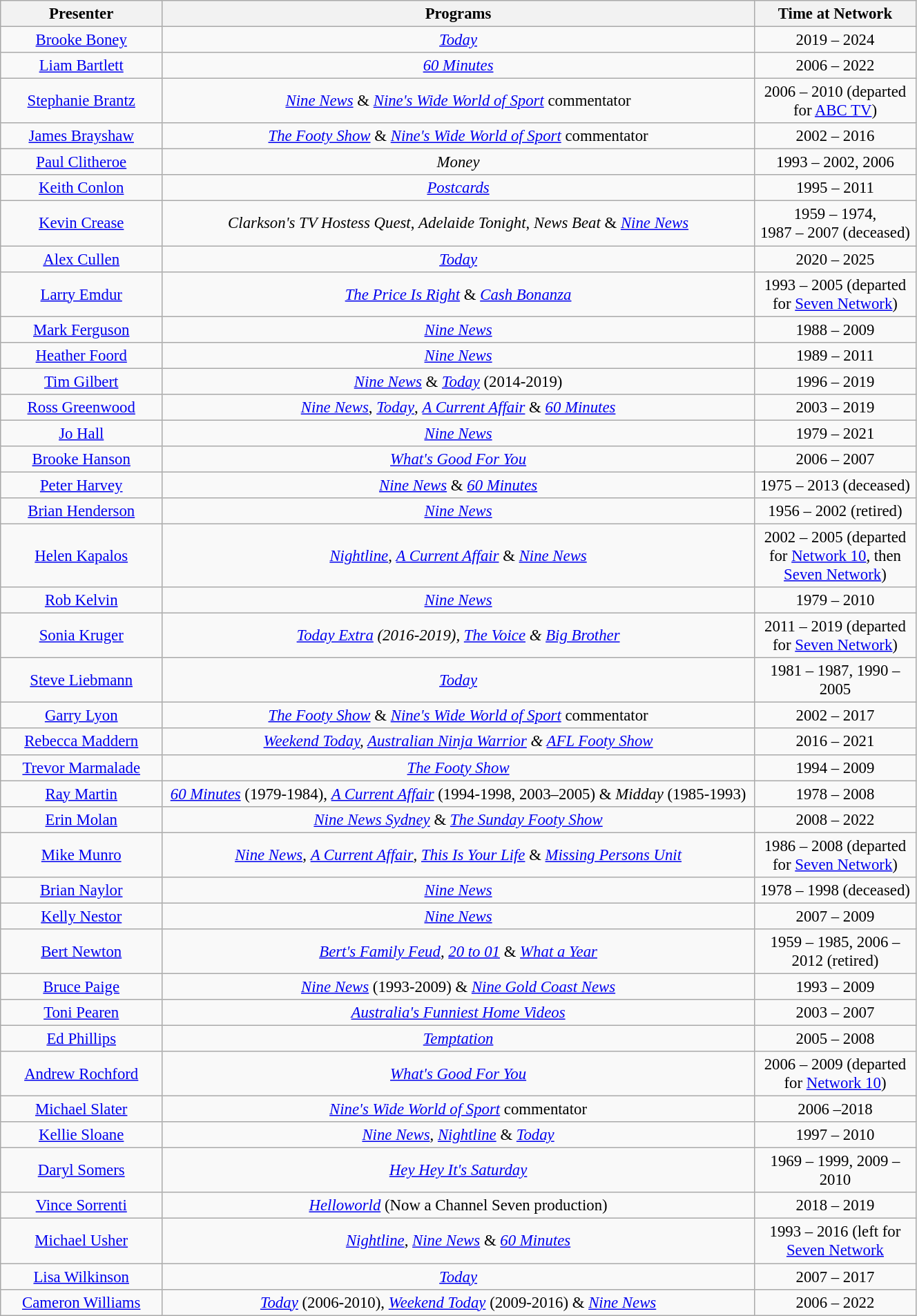<table class="wikitable" style="text-align:center; font-size:95%; width:70%;">
<tr>
<th style="width:15%;">Presenter</th>
<th style="width:55%;">Programs</th>
<th style="width:15%;">Time at Network</th>
</tr>
<tr>
<td><a href='#'>Brooke Boney</a></td>
<td><em><a href='#'>Today</a></em></td>
<td>2019 – 2024</td>
</tr>
<tr>
<td><a href='#'>Liam Bartlett</a></td>
<td><em><a href='#'>60 Minutes</a></em></td>
<td>2006 – 2022</td>
</tr>
<tr>
<td><a href='#'>Stephanie Brantz</a></td>
<td><em><a href='#'>Nine News</a></em> & <em><a href='#'>Nine's Wide World of Sport</a></em> commentator</td>
<td>2006 – 2010 (departed for <a href='#'>ABC TV</a>)</td>
</tr>
<tr>
<td><a href='#'>James Brayshaw</a></td>
<td><em><a href='#'>The Footy Show</a></em> & <em><a href='#'>Nine's Wide World of Sport</a></em> commentator</td>
<td>2002 – 2016</td>
</tr>
<tr>
<td><a href='#'>Paul Clitheroe</a></td>
<td><em>Money</em></td>
<td>1993 – 2002, 2006</td>
</tr>
<tr>
<td><a href='#'>Keith Conlon</a></td>
<td><em><a href='#'>Postcards</a></em></td>
<td>1995 – 2011</td>
</tr>
<tr>
<td><a href='#'>Kevin Crease</a></td>
<td><em>Clarkson's TV Hostess Quest</em>, <em>Adelaide Tonight</em>, <em>News Beat</em> & <em><a href='#'>Nine News</a></em></td>
<td>1959 – 1974,<br>1987 – 2007 (deceased)</td>
</tr>
<tr>
<td><a href='#'>Alex Cullen</a></td>
<td><em><a href='#'>Today</a></em></td>
<td>2020 – 2025</td>
</tr>
<tr>
<td><a href='#'>Larry Emdur</a></td>
<td><em><a href='#'>The Price Is Right</a></em> & <em><a href='#'>Cash Bonanza</a></em></td>
<td>1993 – 2005 (departed for <a href='#'>Seven Network</a>)</td>
</tr>
<tr>
<td><a href='#'>Mark Ferguson</a></td>
<td><em><a href='#'>Nine News</a></em></td>
<td>1988 – 2009</td>
</tr>
<tr>
<td><a href='#'>Heather Foord</a></td>
<td><em><a href='#'>Nine News</a></em></td>
<td>1989 – 2011</td>
</tr>
<tr>
<td><a href='#'>Tim Gilbert</a></td>
<td><em><a href='#'>Nine News</a></em> & <a href='#'><em>Today</em></a> (2014-2019)</td>
<td>1996 – 2019</td>
</tr>
<tr>
<td><a href='#'>Ross Greenwood</a></td>
<td><em><a href='#'>Nine News</a></em>, <a href='#'><em>Today</em></a>, <a href='#'><em>A Current Affair</em></a> & <a href='#'><em>60 Minutes</em></a></td>
<td 2003 >2003 – 2019</td>
</tr>
<tr>
<td><a href='#'>Jo Hall</a></td>
<td><em><a href='#'>Nine News</a></em></td>
<td>1979 – 2021</td>
</tr>
<tr>
<td><a href='#'>Brooke Hanson</a></td>
<td><em><a href='#'>What's Good For You</a></em></td>
<td>2006 – 2007</td>
</tr>
<tr>
<td><a href='#'>Peter Harvey</a></td>
<td><em><a href='#'>Nine News</a></em> & <em><a href='#'>60 Minutes</a></em></td>
<td>1975 – 2013 (deceased)</td>
</tr>
<tr>
<td><a href='#'>Brian Henderson</a></td>
<td><em><a href='#'>Nine News</a></em></td>
<td>1956 – 2002 (retired)</td>
</tr>
<tr>
<td><a href='#'>Helen Kapalos</a></td>
<td><em><a href='#'>Nightline</a></em>, <em><a href='#'>A Current Affair</a></em> & <em><a href='#'>Nine News</a></em></td>
<td>2002 – 2005 (departed for <a href='#'>Network 10</a>, then <a href='#'>Seven Network</a>)</td>
</tr>
<tr>
<td><a href='#'>Rob Kelvin</a></td>
<td><em><a href='#'>Nine News</a></em></td>
<td>1979 – 2010</td>
</tr>
<tr>
<td><a href='#'>Sonia Kruger</a></td>
<td><em><a href='#'>Today Extra</a> (2016-2019), <a href='#'>The Voice</a> & <a href='#'>Big Brother</a></em></td>
<td>2011 – 2019 (departed for <a href='#'>Seven Network</a>)</td>
</tr>
<tr>
<td><a href='#'>Steve Liebmann</a></td>
<td><em><a href='#'>Today</a></em></td>
<td>1981 – 1987, 1990 – 2005</td>
</tr>
<tr>
<td><a href='#'>Garry Lyon</a></td>
<td><em><a href='#'>The Footy Show</a></em> & <em><a href='#'>Nine's Wide World of Sport</a></em> commentator</td>
<td>2002 – 2017</td>
</tr>
<tr>
<td><a href='#'>Rebecca Maddern</a></td>
<td><em><a href='#'>Weekend Today</a>, <a href='#'>Australian Ninja Warrior</a> & <a href='#'>AFL Footy Show</a></em></td>
<td>2016 – 2021</td>
</tr>
<tr>
<td><a href='#'>Trevor Marmalade</a></td>
<td><em><a href='#'>The Footy Show</a></em></td>
<td>1994 – 2009</td>
</tr>
<tr>
<td><a href='#'>Ray Martin</a></td>
<td><em><a href='#'>60 Minutes</a></em> (1979-1984), <em><a href='#'>A Current Affair</a></em> (1994-1998, 2003–2005) & <em>Midday</em> (1985-1993)</td>
<td>1978 – 2008</td>
</tr>
<tr>
<td><a href='#'>Erin Molan</a></td>
<td><em><a href='#'>Nine News Sydney</a></em> & <em><a href='#'>The Sunday Footy Show</a></em></td>
<td>2008 – 2022</td>
</tr>
<tr>
<td><a href='#'>Mike Munro</a></td>
<td><em><a href='#'>Nine News</a></em>, <em><a href='#'>A Current Affair</a></em>, <em><a href='#'>This Is Your Life</a></em> & <em><a href='#'>Missing Persons Unit</a></em></td>
<td>1986 – 2008 (departed for <a href='#'>Seven Network</a>)</td>
</tr>
<tr>
<td><a href='#'>Brian Naylor</a></td>
<td><em><a href='#'>Nine News</a></em></td>
<td>1978 – 1998 (deceased)</td>
</tr>
<tr>
<td><a href='#'>Kelly Nestor</a></td>
<td><em><a href='#'>Nine News</a></em></td>
<td>2007 – 2009</td>
</tr>
<tr>
<td><a href='#'>Bert Newton</a></td>
<td><em><a href='#'>Bert's Family Feud</a></em>, <em><a href='#'>20 to 01</a></em> & <em><a href='#'>What a Year</a> </em></td>
<td>1959 – 1985, 2006 – 2012 (retired)</td>
</tr>
<tr>
<td><a href='#'>Bruce Paige</a></td>
<td><em><a href='#'>Nine News</a></em> (1993-2009) & <em><a href='#'>Nine Gold Coast News</a></em></td>
<td>1993 – 2009</td>
</tr>
<tr>
<td><a href='#'>Toni Pearen</a></td>
<td><em><a href='#'>Australia's Funniest Home Videos</a></em></td>
<td>2003 – 2007</td>
</tr>
<tr>
<td><a href='#'>Ed Phillips</a></td>
<td><em><a href='#'>Temptation</a></em></td>
<td>2005 – 2008</td>
</tr>
<tr>
<td><a href='#'>Andrew Rochford</a></td>
<td><em><a href='#'>What's Good For You</a></em></td>
<td>2006 – 2009 (departed for <a href='#'>Network 10</a>)</td>
</tr>
<tr>
<td><a href='#'>Michael Slater</a></td>
<td><em><a href='#'>Nine's Wide World of Sport</a></em> commentator</td>
<td>2006 –2018</td>
</tr>
<tr>
<td><a href='#'>Kellie Sloane</a></td>
<td><em><a href='#'>Nine News</a></em>, <em><a href='#'>Nightline</a></em> & <em><a href='#'>Today</a></em></td>
<td>1997 – 2010</td>
</tr>
<tr>
<td><a href='#'>Daryl Somers</a></td>
<td><em><a href='#'>Hey Hey It's Saturday</a></em></td>
<td>1969 – 1999, 2009 – 2010</td>
</tr>
<tr>
<td><a href='#'>Vince Sorrenti</a></td>
<td><em><a href='#'>Helloworld</a></em> (Now a Channel Seven production)</td>
<td>2018 – 2019</td>
</tr>
<tr>
<td><a href='#'>Michael Usher</a></td>
<td><em><a href='#'>Nightline</a></em>, <em><a href='#'>Nine News</a></em> & <em><a href='#'>60 Minutes</a></em></td>
<td>1993 – 2016 (left for <a href='#'>Seven Network</a></td>
</tr>
<tr>
<td><a href='#'>Lisa Wilkinson</a></td>
<td><em><a href='#'>Today</a></em></td>
<td>2007 – 2017</td>
</tr>
<tr>
<td><a href='#'>Cameron Williams</a></td>
<td><em><a href='#'>Today</a></em> (2006-2010), <em><a href='#'>Weekend Today</a></em> (2009-2016)  & <em><a href='#'>Nine News</a></em></td>
<td>2006 – 2022</td>
</tr>
</table>
